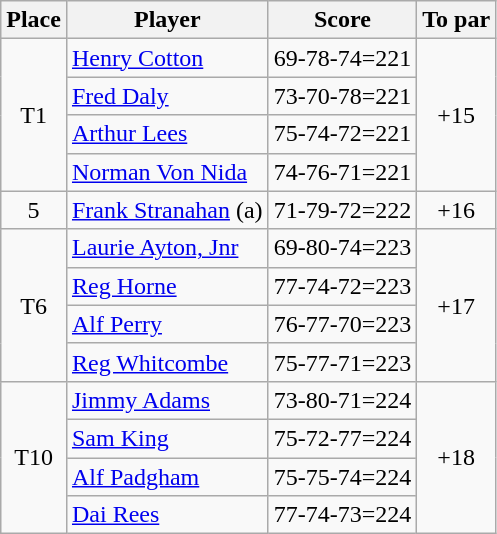<table class=wikitable>
<tr>
<th>Place</th>
<th>Player</th>
<th>Score</th>
<th>To par</th>
</tr>
<tr>
<td rowspan=4 align=center>T1</td>
<td> <a href='#'>Henry Cotton</a></td>
<td>69-78-74=221</td>
<td rowspan=4 align=center>+15</td>
</tr>
<tr>
<td> <a href='#'>Fred Daly</a></td>
<td>73-70-78=221</td>
</tr>
<tr>
<td> <a href='#'>Arthur Lees</a></td>
<td>75-74-72=221</td>
</tr>
<tr>
<td> <a href='#'>Norman Von Nida</a></td>
<td>74-76-71=221</td>
</tr>
<tr>
<td align=center>5</td>
<td> <a href='#'>Frank Stranahan</a> (a)</td>
<td>71-79-72=222</td>
<td align=center>+16</td>
</tr>
<tr>
<td rowspan=4 align=center>T6</td>
<td> <a href='#'>Laurie Ayton, Jnr</a></td>
<td>69-80-74=223</td>
<td rowspan=4 align=center>+17</td>
</tr>
<tr>
<td> <a href='#'>Reg Horne</a></td>
<td>77-74-72=223</td>
</tr>
<tr>
<td> <a href='#'>Alf Perry</a></td>
<td>76-77-70=223</td>
</tr>
<tr>
<td> <a href='#'>Reg Whitcombe</a></td>
<td>75-77-71=223</td>
</tr>
<tr>
<td rowspan=4 align=center>T10</td>
<td> <a href='#'>Jimmy Adams</a></td>
<td>73-80-71=224</td>
<td rowspan=4 align=center>+18</td>
</tr>
<tr>
<td> <a href='#'>Sam King</a></td>
<td>75-72-77=224</td>
</tr>
<tr>
<td> <a href='#'>Alf Padgham</a></td>
<td>75-75-74=224</td>
</tr>
<tr>
<td> <a href='#'>Dai Rees</a></td>
<td>77-74-73=224</td>
</tr>
</table>
